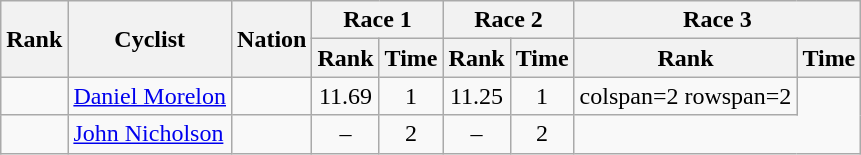<table class="wikitable sortable" style="text-align:center">
<tr>
<th rowspan=2>Rank</th>
<th rowspan=2>Cyclist</th>
<th rowspan=2>Nation</th>
<th colspan=2>Race 1</th>
<th colspan=2>Race 2</th>
<th colspan=2>Race 3</th>
</tr>
<tr>
<th>Rank</th>
<th>Time</th>
<th>Rank</th>
<th>Time</th>
<th>Rank</th>
<th>Time</th>
</tr>
<tr>
<td></td>
<td align=left data-sort-value="Morelon, Daniel"><a href='#'>Daniel Morelon</a></td>
<td align=left></td>
<td>11.69</td>
<td>1</td>
<td>11.25</td>
<td>1</td>
<td>colspan=2 rowspan=2 </td>
</tr>
<tr>
<td></td>
<td align=left data-sort-value="Nicholson, John"><a href='#'>John Nicholson</a></td>
<td align=left></td>
<td>–</td>
<td>2</td>
<td>–</td>
<td>2</td>
</tr>
</table>
